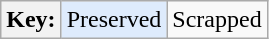<table class="wikitable">
<tr>
<th>Key:</th>
<td style="background:#deebfc;">Preserved</td>
<td>Scrapped</td>
</tr>
</table>
